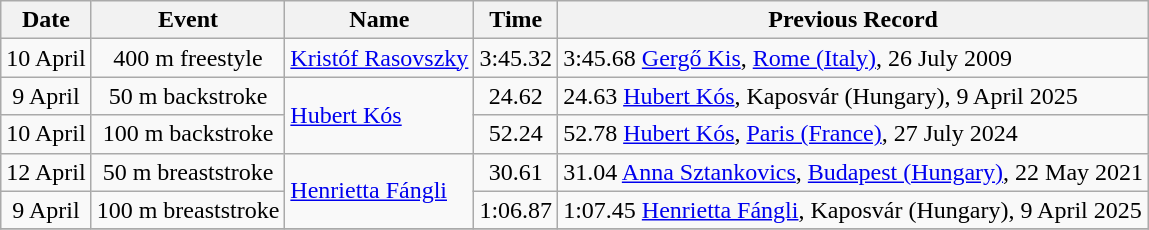<table class="wikitable" style=text-align:center>
<tr>
<th>Date</th>
<th>Event</th>
<th>Name</th>
<th>Time</th>
<th>Previous Record</th>
</tr>
<tr>
<td>10 April</td>
<td>400 m freestyle</td>
<td><a href='#'>Kristóf Rasovszky</a></td>
<td>3:45.32</td>
<td align="left">3:45.68 <a href='#'>Gergő Kis</a>, <a href='#'>Rome (Italy)</a>, 26 July 2009</td>
</tr>
<tr>
<td>9 April</td>
<td>50 m backstroke</td>
<td rowspan=2 align=left><a href='#'>Hubert Kós</a></td>
<td>24.62</td>
<td align="left">24.63 <a href='#'>Hubert Kós</a>, Kaposvár (Hungary), 9 April 2025</td>
</tr>
<tr>
<td>10 April</td>
<td>100 m backstroke</td>
<td>52.24</td>
<td align="left">52.78 <a href='#'>Hubert Kós</a>, <a href='#'>Paris (France)</a>, 27 July 2024</td>
</tr>
<tr>
<td>12 April</td>
<td>50 m breaststroke</td>
<td rowspan=2 align=left><a href='#'>Henrietta Fángli</a></td>
<td>30.61</td>
<td align="left">31.04 <a href='#'>Anna Sztankovics</a>, <a href='#'>Budapest (Hungary)</a>, 22 May 2021</td>
</tr>
<tr>
<td>9 April</td>
<td>100 m breaststroke</td>
<td>1:06.87</td>
<td align="left">1:07.45 <a href='#'>Henrietta Fángli</a>, Kaposvár (Hungary), 9 April 2025</td>
</tr>
<tr>
</tr>
</table>
